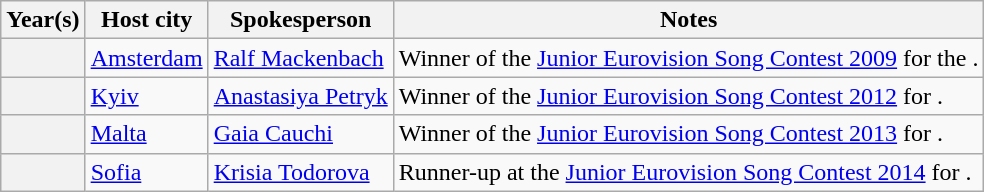<table class="wikitable sortable" text-align: left;">
<tr>
<th>Year(s)</th>
<th>Host city</th>
<th>Spokesperson</th>
<th>Notes</th>
</tr>
<tr>
<th align=center></th>
<td> <a href='#'>Amsterdam</a></td>
<td><a href='#'>Ralf Mackenbach</a></td>
<td>Winner of the <a href='#'>Junior Eurovision Song Contest 2009</a> for the .</td>
</tr>
<tr>
<th align=center></th>
<td> <a href='#'>Kyiv</a></td>
<td><a href='#'>Anastasiya Petryk</a></td>
<td>Winner of the <a href='#'>Junior Eurovision Song Contest 2012</a> for .</td>
</tr>
<tr>
<th align=center></th>
<td> <a href='#'>Malta</a></td>
<td><a href='#'>Gaia Cauchi</a></td>
<td>Winner of the <a href='#'>Junior Eurovision Song Contest 2013</a> for .</td>
</tr>
<tr>
<th align=center></th>
<td> <a href='#'>Sofia</a></td>
<td><a href='#'>Krisia Todorova</a></td>
<td>Runner-up at the <a href='#'>Junior Eurovision Song Contest 2014</a> for .</td>
</tr>
</table>
